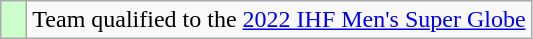<table class="wikitable" style="text-align: center;">
<tr>
<td width=10px bgcolor=#ccffcc></td>
<td>Team qualified to the <a href='#'>2022 IHF Men's Super Globe</a></td>
</tr>
</table>
